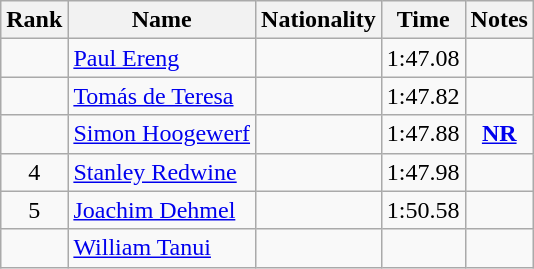<table class="wikitable sortable" style="text-align:center">
<tr>
<th>Rank</th>
<th>Name</th>
<th>Nationality</th>
<th>Time</th>
<th>Notes</th>
</tr>
<tr>
<td></td>
<td align="left"><a href='#'>Paul Ereng</a></td>
<td align=left></td>
<td>1:47.08</td>
<td></td>
</tr>
<tr>
<td></td>
<td align="left"><a href='#'>Tomás de Teresa</a></td>
<td align=left></td>
<td>1:47.82</td>
<td></td>
</tr>
<tr>
<td></td>
<td align="left"><a href='#'>Simon Hoogewerf</a></td>
<td align=left></td>
<td>1:47.88</td>
<td><strong><a href='#'>NR</a></strong></td>
</tr>
<tr>
<td>4</td>
<td align="left"><a href='#'>Stanley Redwine</a></td>
<td align=left></td>
<td>1:47.98</td>
<td></td>
</tr>
<tr>
<td>5</td>
<td align="left"><a href='#'>Joachim Dehmel</a></td>
<td align=left></td>
<td>1:50.58</td>
<td></td>
</tr>
<tr>
<td></td>
<td align="left"><a href='#'>William Tanui</a></td>
<td align=left></td>
<td></td>
<td></td>
</tr>
</table>
